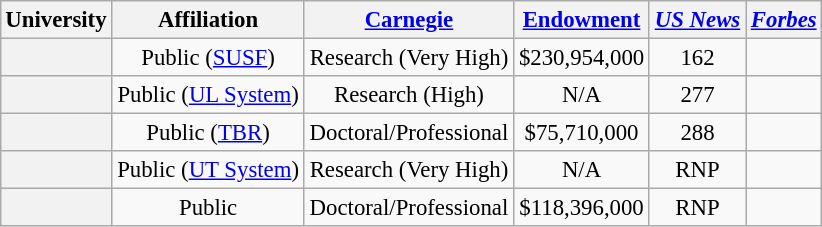<table class="wikitable sortable" style="text-align:center; margin:1em auto; font-size:95%;">
<tr>
<th>University</th>
<th>Affiliation</th>
<th><a href='#'>Carnegie</a></th>
<th><a href='#'>Endowment</a></th>
<th><a href='#'><em>US News</em></a></th>
<th><a href='#'><em>Forbes</em></a></th>
</tr>
<tr>
<th></th>
<td>Public (<a href='#'>SUSF</a>)</td>
<td>Research (Very High)</td>
<td>$230,954,000</td>
<td>162</td>
<td></td>
</tr>
<tr>
<th></th>
<td>Public (<a href='#'>UL System</a>)</td>
<td>Research (High)</td>
<td>N/A</td>
<td>277</td>
<td></td>
</tr>
<tr>
<th></th>
<td>Public (<a href='#'>TBR</a>)</td>
<td>Doctoral/Professional</td>
<td>$75,710,000</td>
<td>288</td>
<td></td>
</tr>
<tr>
<th></th>
<td>Public (<a href='#'>UT System</a>)</td>
<td>Research (Very High)</td>
<td>N/A</td>
<td>RNP</td>
<td></td>
</tr>
<tr>
<th></th>
<td>Public</td>
<td>Doctoral/Professional</td>
<td>$118,396,000</td>
<td>RNP</td>
<td></td>
</tr>
</table>
